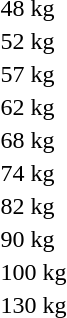<table>
<tr>
<td>48 kg</td>
<td></td>
<td></td>
<td></td>
</tr>
<tr>
<td>52 kg</td>
<td></td>
<td></td>
<td></td>
</tr>
<tr>
<td>57 kg</td>
<td></td>
<td></td>
<td></td>
</tr>
<tr>
<td>62 kg</td>
<td></td>
<td></td>
<td></td>
</tr>
<tr>
<td>68 kg</td>
<td></td>
<td></td>
<td></td>
</tr>
<tr>
<td>74 kg</td>
<td></td>
<td></td>
<td></td>
</tr>
<tr>
<td>82 kg</td>
<td></td>
<td></td>
<td></td>
</tr>
<tr>
<td>90 kg</td>
<td></td>
<td></td>
<td></td>
</tr>
<tr>
<td>100 kg</td>
<td></td>
<td></td>
<td></td>
</tr>
<tr>
<td>130 kg</td>
<td></td>
<td></td>
<td></td>
</tr>
</table>
